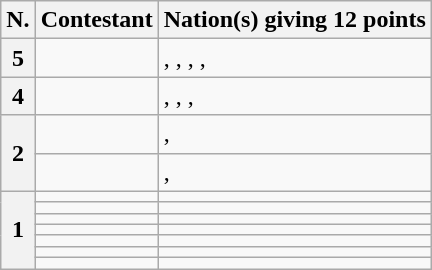<table class="wikitable plainrowheaders">
<tr>
<th scope="col">N.</th>
<th scope="col">Contestant</th>
<th scope="col">Nation(s) giving 12 points</th>
</tr>
<tr>
<th scope="row">5</th>
<td></td>
<td>, , , , </td>
</tr>
<tr>
<th scope="row">4</th>
<td></td>
<td>, , , </td>
</tr>
<tr>
<th scope="row" rowspan="2">2</th>
<td></td>
<td>, </td>
</tr>
<tr>
<td></td>
<td>, </td>
</tr>
<tr>
<th scope="row" rowspan="7">1</th>
<td></td>
<td></td>
</tr>
<tr>
<td></td>
<td></td>
</tr>
<tr>
<td></td>
<td></td>
</tr>
<tr>
<td></td>
<td></td>
</tr>
<tr>
<td></td>
<td></td>
</tr>
<tr>
<td></td>
<td></td>
</tr>
<tr>
<td></td>
<td></td>
</tr>
</table>
